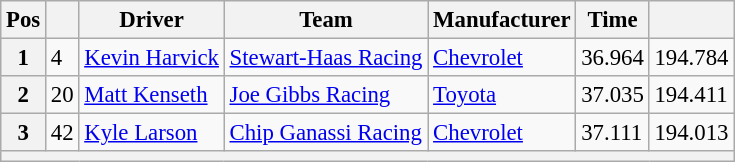<table class="wikitable" style="font-size:95%">
<tr>
<th>Pos</th>
<th></th>
<th>Driver</th>
<th>Team</th>
<th>Manufacturer</th>
<th>Time</th>
<th></th>
</tr>
<tr>
<th>1</th>
<td>4</td>
<td><a href='#'>Kevin Harvick</a></td>
<td><a href='#'>Stewart-Haas Racing</a></td>
<td><a href='#'>Chevrolet</a></td>
<td>36.964</td>
<td>194.784</td>
</tr>
<tr>
<th>2</th>
<td>20</td>
<td><a href='#'>Matt Kenseth</a></td>
<td><a href='#'>Joe Gibbs Racing</a></td>
<td><a href='#'>Toyota</a></td>
<td>37.035</td>
<td>194.411</td>
</tr>
<tr>
<th>3</th>
<td>42</td>
<td><a href='#'>Kyle Larson</a></td>
<td><a href='#'>Chip Ganassi Racing</a></td>
<td><a href='#'>Chevrolet</a></td>
<td>37.111</td>
<td>194.013</td>
</tr>
<tr>
<th colspan="7"></th>
</tr>
</table>
